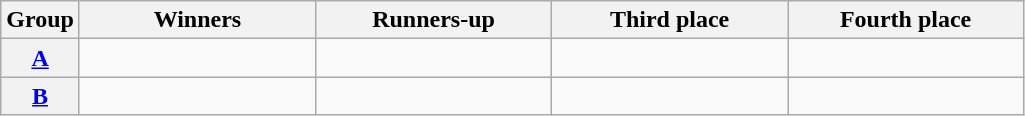<table class=wikitable>
<tr>
<th>Group</th>
<th width=150>Winners</th>
<th width=150>Runners-up</th>
<th width=150>Third place</th>
<th width=150>Fourth place</th>
</tr>
<tr>
<th><a href='#'>A</a></th>
<td></td>
<td></td>
<td></td>
<td></td>
</tr>
<tr>
<th><a href='#'>B</a></th>
<td></td>
<td></td>
<td></td>
<td></td>
</tr>
</table>
